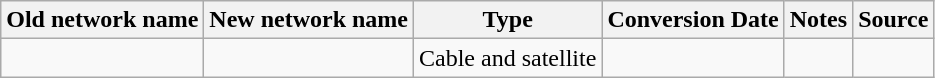<table class="wikitable">
<tr>
<th>Old network name</th>
<th>New network name</th>
<th>Type</th>
<th>Conversion Date</th>
<th>Notes</th>
<th>Source</th>
</tr>
<tr>
<td></td>
<td></td>
<td>Cable and satellite</td>
<td></td>
<td></td>
<td></td>
</tr>
</table>
